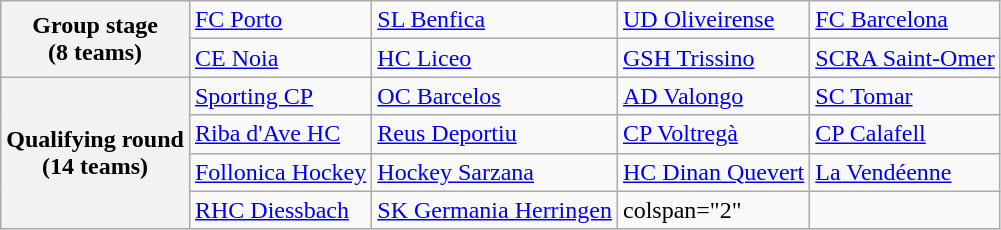<table class="wikitable">
<tr>
<th rowspan="2">Group stage<br>(8 teams)</th>
<td> <a href='#'>FC Porto</a></td>
<td> <a href='#'>SL Benfica</a></td>
<td> <a href='#'>UD Oliveirense</a></td>
<td> <a href='#'>FC Barcelona</a></td>
</tr>
<tr>
<td> <a href='#'>CE Noia</a></td>
<td> <a href='#'>HC Liceo</a></td>
<td> <a href='#'>GSH Trissino</a></td>
<td> <a href='#'>SCRA Saint-Omer</a></td>
</tr>
<tr>
<th rowspan="4">Qualifying round<br>(14 teams)</th>
<td> <a href='#'>Sporting CP</a></td>
<td> <a href='#'>OC Barcelos</a></td>
<td> <a href='#'>AD Valongo</a></td>
<td> <a href='#'>SC Tomar</a></td>
</tr>
<tr>
<td> <a href='#'>Riba d'Ave HC</a></td>
<td> <a href='#'>Reus Deportiu</a></td>
<td> <a href='#'>CP Voltregà</a></td>
<td> <a href='#'>CP Calafell</a></td>
</tr>
<tr>
<td> <a href='#'>Follonica Hockey</a></td>
<td> <a href='#'>Hockey Sarzana</a></td>
<td> <a href='#'>HC Dinan Quevert</a></td>
<td> <a href='#'>La Vendéenne</a></td>
</tr>
<tr>
<td> <a href='#'>RHC Diessbach</a></td>
<td> <a href='#'>SK Germania Herringen</a></td>
<td>colspan="2" </td>
</tr>
</table>
